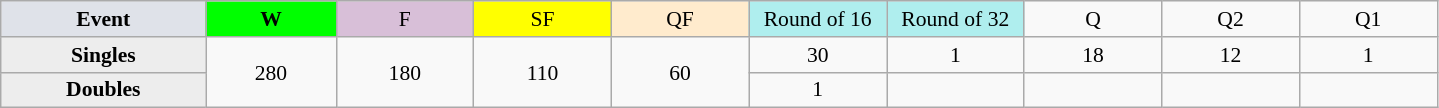<table class=wikitable style=font-size:90%;text-align:center>
<tr>
<td style="width:130px; background:#dfe2e9;"><strong>Event</strong></td>
<td style="width:80px; background:lime;"><strong>W</strong></td>
<td style="width:85px; background:thistle;">F</td>
<td style="width:85px; background:#ff0;">SF</td>
<td style="width:85px; background:#ffebcd;">QF</td>
<td style="width:85px; background:#afeeee;">Round of 16</td>
<td style="width:85px; background:#afeeee;">Round of 32</td>
<td width=85>Q</td>
<td width=85>Q2</td>
<td width=85>Q1</td>
</tr>
<tr>
<th style="background:#ededed;">Singles</th>
<td rowspan=2>280</td>
<td rowspan=2>180</td>
<td rowspan=2>110</td>
<td rowspan=2>60</td>
<td>30</td>
<td>1</td>
<td>18</td>
<td>12</td>
<td>1</td>
</tr>
<tr>
<th style="background:#ededed;">Doubles</th>
<td>1</td>
<td></td>
<td></td>
<td></td>
<td></td>
</tr>
</table>
